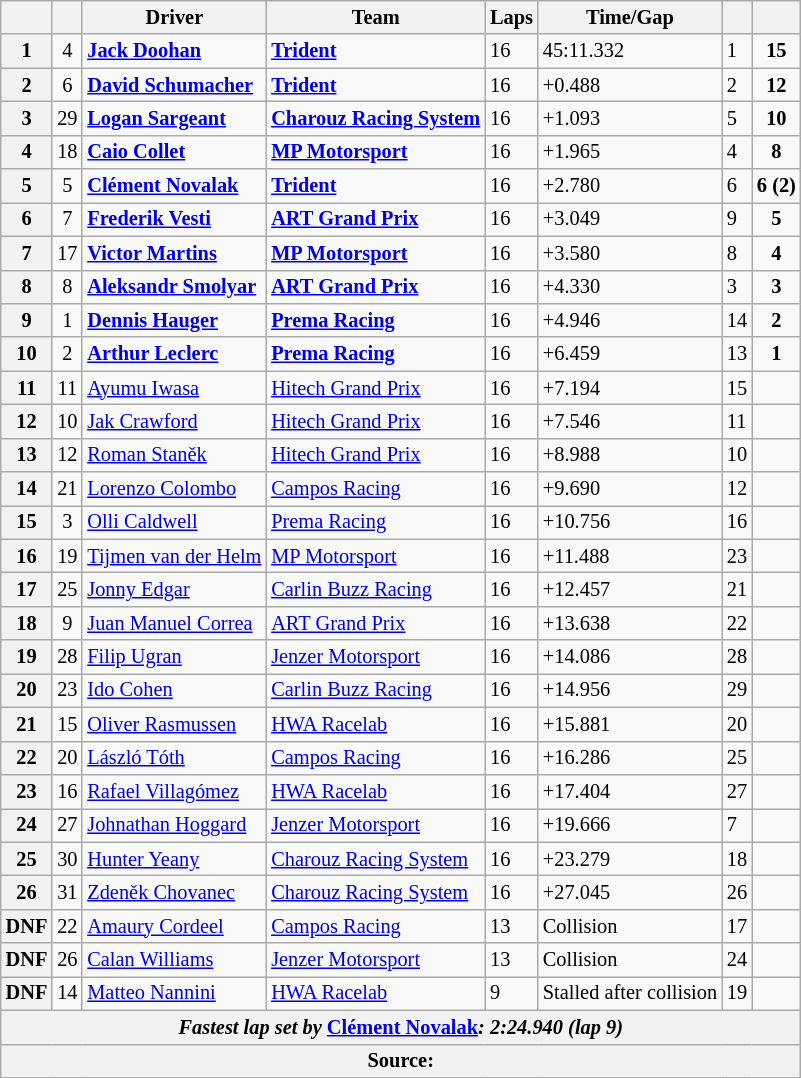<table class="wikitable" style="font-size:85%">
<tr>
<th></th>
<th></th>
<th>Driver</th>
<th>Team</th>
<th>Laps</th>
<th>Time/Gap</th>
<th></th>
<th></th>
</tr>
<tr>
<th>1</th>
<td align="center">4</td>
<td><strong> <a href='#'>Jack Doohan</a></strong></td>
<td><a href='#'><strong>Trident</strong></a></td>
<td>16</td>
<td>45:11.332</td>
<td>1</td>
<td align="center"><strong>15</strong></td>
</tr>
<tr>
<th>2</th>
<td align="center">6</td>
<td><strong> <a href='#'>David Schumacher</a></strong></td>
<td><a href='#'><strong>Trident</strong></a></td>
<td>16</td>
<td>+0.488</td>
<td>2</td>
<td align="center"><strong>12</strong></td>
</tr>
<tr>
<th>3</th>
<td align="center">29</td>
<td><strong> <a href='#'>Logan Sargeant</a></strong></td>
<td><strong><a href='#'>Charouz Racing System</a></strong></td>
<td>16</td>
<td>+1.093</td>
<td>5</td>
<td align="center"><strong>10</strong></td>
</tr>
<tr>
<th>4</th>
<td align="center">18</td>
<td><strong> <a href='#'>Caio Collet</a></strong></td>
<td><strong><a href='#'>MP Motorsport</a></strong></td>
<td>16</td>
<td>+1.965</td>
<td>4</td>
<td align="center"><strong>8</strong></td>
</tr>
<tr>
<th>5</th>
<td align="center">5</td>
<td><strong> <a href='#'>Clément Novalak</a></strong></td>
<td><a href='#'><strong>Trident</strong></a></td>
<td>16</td>
<td>+2.780</td>
<td>6</td>
<td align="center"><strong>6 (2)</strong></td>
</tr>
<tr>
<th>6</th>
<td align="center">7</td>
<td><strong> <a href='#'>Frederik Vesti</a></strong></td>
<td><strong><a href='#'>ART Grand Prix</a></strong></td>
<td>16</td>
<td>+3.049</td>
<td>9</td>
<td align="center"><strong>5</strong></td>
</tr>
<tr>
<th>7</th>
<td align="center">17</td>
<td><strong> <a href='#'>Victor Martins</a></strong></td>
<td><strong><a href='#'>MP Motorsport</a></strong></td>
<td>16</td>
<td>+3.580</td>
<td>8</td>
<td align="center"><strong>4</strong></td>
</tr>
<tr>
<th>8</th>
<td align="center">8</td>
<td><strong> <a href='#'>Aleksandr Smolyar</a></strong></td>
<td><strong><a href='#'>ART Grand Prix</a></strong></td>
<td>16</td>
<td>+4.330</td>
<td>3</td>
<td align="center"><strong>3</strong></td>
</tr>
<tr>
<th>9</th>
<td align="center">1</td>
<td><strong> <a href='#'>Dennis Hauger</a></strong></td>
<td><a href='#'><strong>Prema Racing</strong></a></td>
<td>16</td>
<td>+4.946</td>
<td>14</td>
<td align="center"><strong>2</strong></td>
</tr>
<tr>
<th>10</th>
<td align="center">2</td>
<td><strong> <a href='#'>Arthur Leclerc</a></strong></td>
<td><a href='#'><strong>Prema Racing</strong></a></td>
<td>16</td>
<td>+6.459</td>
<td>13</td>
<td align="center"><strong>1</strong></td>
</tr>
<tr>
<th>11</th>
<td align="center">11</td>
<td> <a href='#'>Ayumu Iwasa</a></td>
<td><a href='#'>Hitech Grand Prix</a></td>
<td>16</td>
<td>+7.194</td>
<td>15</td>
<td align="center"></td>
</tr>
<tr>
<th>12</th>
<td align="center">10</td>
<td> <a href='#'>Jak Crawford</a></td>
<td><a href='#'>Hitech Grand Prix</a></td>
<td>16</td>
<td>+7.546</td>
<td>11</td>
<td align="center"></td>
</tr>
<tr>
<th>13</th>
<td align="center">12</td>
<td> <a href='#'>Roman Staněk</a></td>
<td><a href='#'>Hitech Grand Prix</a></td>
<td>16</td>
<td>+8.988</td>
<td>10</td>
<td align="center"></td>
</tr>
<tr>
<th>14</th>
<td align="center">21</td>
<td> <a href='#'>Lorenzo Colombo</a></td>
<td><a href='#'>Campos Racing</a></td>
<td>16</td>
<td>+9.690</td>
<td>12</td>
<td align="center"></td>
</tr>
<tr>
<th>15</th>
<td align="center">3</td>
<td> <a href='#'>Olli Caldwell</a></td>
<td><a href='#'>Prema Racing</a></td>
<td>16</td>
<td>+10.756</td>
<td>16</td>
<td align="center"></td>
</tr>
<tr>
<th>16</th>
<td align="center">19</td>
<td> <a href='#'>Tijmen van der Helm</a></td>
<td><a href='#'>MP Motorsport</a></td>
<td>16</td>
<td>+11.488</td>
<td>23</td>
<td align="center"></td>
</tr>
<tr>
<th>17</th>
<td align="center">25</td>
<td> <a href='#'>Jonny Edgar</a></td>
<td><a href='#'>Carlin Buzz Racing</a></td>
<td>16</td>
<td>+12.457</td>
<td>21</td>
<td align="center"></td>
</tr>
<tr>
<th>18</th>
<td align="center">9</td>
<td> <a href='#'>Juan Manuel Correa</a></td>
<td><a href='#'>ART Grand Prix</a></td>
<td>16</td>
<td>+13.638</td>
<td>22</td>
<td align="center"></td>
</tr>
<tr>
<th>19</th>
<td align="center">28</td>
<td> <a href='#'>Filip Ugran</a></td>
<td><a href='#'>Jenzer Motorsport</a></td>
<td>16</td>
<td>+14.086</td>
<td>28</td>
<td align="center"></td>
</tr>
<tr>
<th>20</th>
<td align="center">23</td>
<td> <a href='#'>Ido Cohen</a></td>
<td><a href='#'>Carlin Buzz Racing</a></td>
<td>16</td>
<td>+14.956</td>
<td>29</td>
<td align="center"></td>
</tr>
<tr>
<th>21</th>
<td align="center">15</td>
<td> <a href='#'>Oliver Rasmussen</a></td>
<td><a href='#'>HWA Racelab</a></td>
<td>16</td>
<td>+15.881</td>
<td>20</td>
<td align="center"></td>
</tr>
<tr>
<th>22</th>
<td align="center">20</td>
<td> <a href='#'>László Tóth</a></td>
<td><a href='#'>Campos Racing</a></td>
<td>16</td>
<td>+16.286</td>
<td>25</td>
<td align="center"></td>
</tr>
<tr>
<th>23</th>
<td align="center">16</td>
<td> <a href='#'>Rafael Villagómez</a></td>
<td><a href='#'>HWA Racelab</a></td>
<td>16</td>
<td>+17.404</td>
<td>27</td>
<td align="center"></td>
</tr>
<tr>
<th>24</th>
<td align="center">27</td>
<td> <a href='#'>Johnathan Hoggard</a></td>
<td><a href='#'>Jenzer Motorsport</a></td>
<td>16</td>
<td>+19.666</td>
<td>7</td>
<td align="center"></td>
</tr>
<tr>
<th>25</th>
<td align="center">30</td>
<td> <a href='#'>Hunter Yeany</a></td>
<td><a href='#'>Charouz Racing System</a></td>
<td>16</td>
<td>+23.279</td>
<td>18</td>
<td align="center"></td>
</tr>
<tr>
<th>26</th>
<td align="center">31</td>
<td> <a href='#'>Zdeněk Chovanec</a></td>
<td><a href='#'>Charouz Racing System</a></td>
<td>16</td>
<td>+27.045</td>
<td>26</td>
<td align="center"></td>
</tr>
<tr>
<th>DNF</th>
<td align="center">22</td>
<td> <a href='#'>Amaury Cordeel</a></td>
<td><a href='#'>Campos Racing</a></td>
<td>13</td>
<td>Collision</td>
<td>17</td>
<td align="center"></td>
</tr>
<tr>
<th>DNF</th>
<td align="center">26</td>
<td> <a href='#'>Calan Williams</a></td>
<td><a href='#'>Jenzer Motorsport</a></td>
<td>13</td>
<td>Collision</td>
<td>24</td>
<td align="center"></td>
</tr>
<tr>
<th>DNF</th>
<td align="center">14</td>
<td> <a href='#'>Matteo Nannini</a></td>
<td><a href='#'>HWA Racelab</a></td>
<td>9</td>
<td>Stalled after collision</td>
<td>19</td>
<td align="center"></td>
</tr>
<tr>
<th colspan="8"><em>Fastest lap set by</em>  <a href='#'>Clément Novalak</a><em>: 2:24.940 (lap 9)</em></th>
</tr>
<tr>
<th colspan="8">Source:</th>
</tr>
</table>
